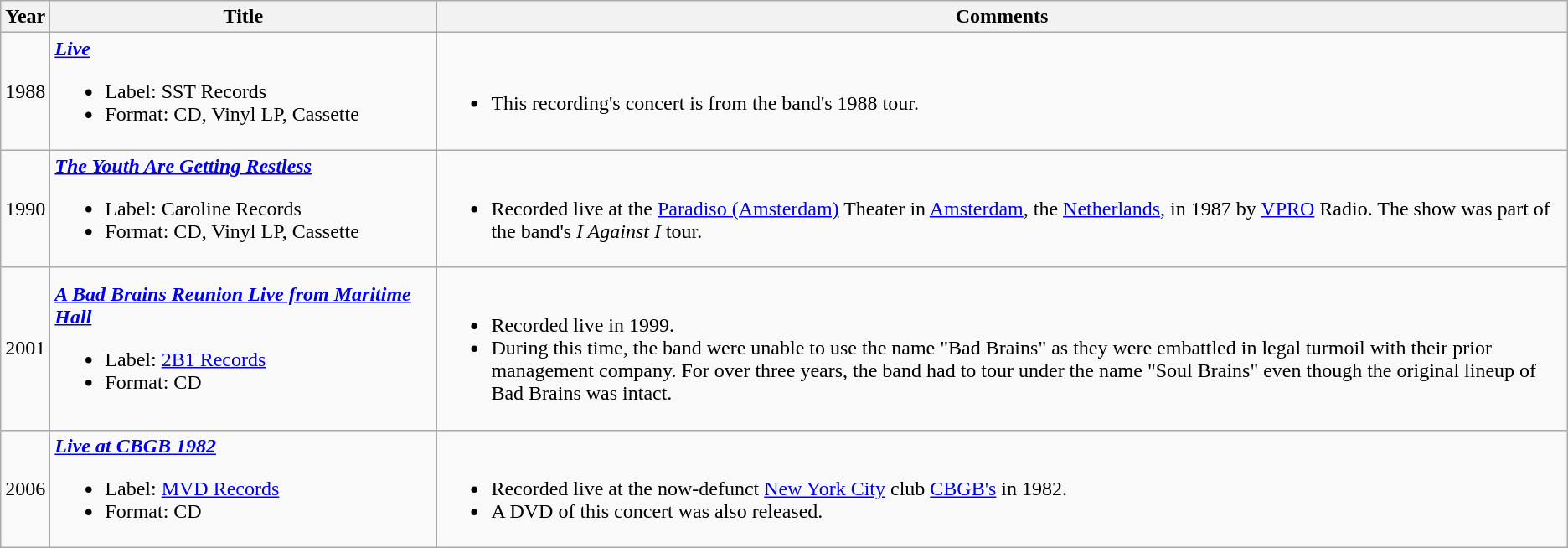<table class="wikitable">
<tr>
<th>Year</th>
<th width="300">Title</th>
<th>Comments</th>
</tr>
<tr>
<td>1988</td>
<td><strong><em><a href='#'>Live</a></em></strong><br><ul><li>Label: SST Records</li><li>Format: CD, Vinyl LP, Cassette</li></ul></td>
<td><br><ul><li>This recording's concert is from the band's 1988 tour.</li></ul></td>
</tr>
<tr>
<td>1990</td>
<td><strong><em><a href='#'>The Youth Are Getting Restless</a></em></strong><br><ul><li>Label: Caroline Records</li><li>Format: CD, Vinyl LP, Cassette</li></ul></td>
<td><br><ul><li>Recorded live at the <a href='#'>Paradiso (Amsterdam)</a> Theater in <a href='#'>Amsterdam</a>, the <a href='#'>Netherlands</a>, in 1987 by <a href='#'>VPRO</a> Radio. The show was part of the band's <em>I Against I</em> tour.</li></ul></td>
</tr>
<tr>
<td>2001</td>
<td><strong><em><a href='#'>A Bad Brains Reunion Live from Maritime Hall</a></em></strong><br><ul><li>Label: <a href='#'>2B1 Records</a></li><li>Format: CD</li></ul></td>
<td><br><ul><li>Recorded live in 1999.</li><li>During this time, the band were unable to use the name "Bad Brains" as they were embattled in legal turmoil with their prior management company. For over three years, the band had to tour under the name "Soul Brains" even though the original lineup of Bad Brains was intact.</li></ul></td>
</tr>
<tr>
<td>2006</td>
<td><strong><em><a href='#'>Live at CBGB 1982</a></em></strong><br><ul><li>Label: <a href='#'>MVD Records</a></li><li>Format: CD</li></ul></td>
<td><br><ul><li>Recorded live at the now-defunct <a href='#'>New York City</a> club <a href='#'>CBGB's</a> in 1982.</li><li>A DVD of this concert was also released.</li></ul></td>
</tr>
</table>
